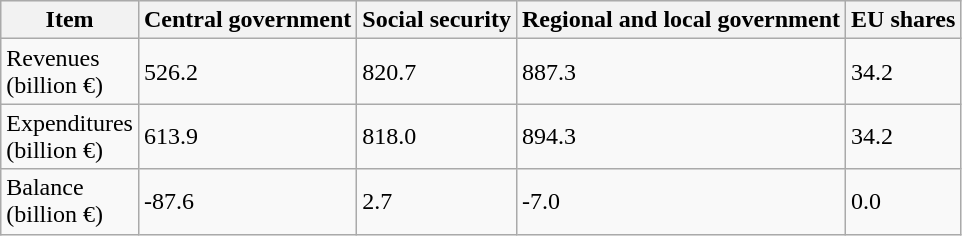<table class="sortable wikitable">
<tr bgcolor="#ececec" valign=top>
<th>Item</th>
<th>Central government</th>
<th>Social security</th>
<th>Regional and local government</th>
<th>EU shares</th>
</tr>
<tr>
<td>Revenues <br> (billion €)</td>
<td>526.2</td>
<td>820.7</td>
<td>887.3</td>
<td>34.2</td>
</tr>
<tr>
<td>Expenditures <br> (billion €)</td>
<td>613.9</td>
<td>818.0</td>
<td>894.3</td>
<td>34.2</td>
</tr>
<tr>
<td>Balance <br> (billion €)</td>
<td>-87.6</td>
<td>2.7</td>
<td>-7.0</td>
<td>0.0</td>
</tr>
</table>
